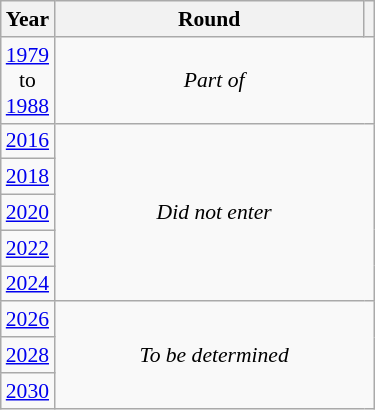<table class="wikitable" style="text-align: center; font-size:90%">
<tr>
<th>Year</th>
<th style="width:200px">Round</th>
<th></th>
</tr>
<tr>
<td><a href='#'>1979</a><br>to<br><a href='#'>1988</a></td>
<td colspan="2"><em>Part of </em></td>
</tr>
<tr>
<td><a href='#'>2016</a></td>
<td colspan="2" rowspan="5"><em>Did not enter</em></td>
</tr>
<tr>
<td><a href='#'>2018</a></td>
</tr>
<tr>
<td><a href='#'>2020</a></td>
</tr>
<tr>
<td><a href='#'>2022</a></td>
</tr>
<tr>
<td><a href='#'>2024</a></td>
</tr>
<tr>
<td><a href='#'>2026</a></td>
<td colspan="2" rowspan="3"><em>To be determined</em></td>
</tr>
<tr>
<td><a href='#'>2028</a></td>
</tr>
<tr>
<td><a href='#'>2030</a></td>
</tr>
</table>
